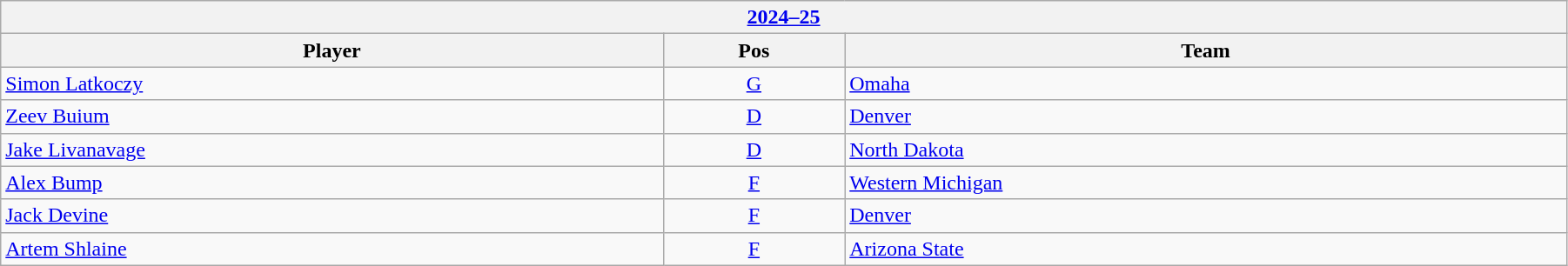<table class="wikitable" width=95%>
<tr>
<th colspan=3><a href='#'>2024–25</a></th>
</tr>
<tr>
<th>Player</th>
<th>Pos</th>
<th>Team</th>
</tr>
<tr>
<td><a href='#'>Simon Latkoczy</a></td>
<td align=center><a href='#'>G</a></td>
<td><a href='#'>Omaha</a></td>
</tr>
<tr>
<td><a href='#'>Zeev Buium</a></td>
<td align=center><a href='#'>D</a></td>
<td><a href='#'>Denver</a></td>
</tr>
<tr>
<td><a href='#'>Jake Livanavage</a></td>
<td align=center><a href='#'>D</a></td>
<td><a href='#'>North Dakota</a></td>
</tr>
<tr>
<td><a href='#'>Alex Bump</a></td>
<td align=center><a href='#'>F</a></td>
<td><a href='#'>Western Michigan</a></td>
</tr>
<tr>
<td><a href='#'>Jack Devine</a></td>
<td align=center><a href='#'>F</a></td>
<td><a href='#'>Denver</a></td>
</tr>
<tr>
<td><a href='#'>Artem Shlaine</a></td>
<td align=center><a href='#'>F</a></td>
<td><a href='#'>Arizona State</a></td>
</tr>
</table>
